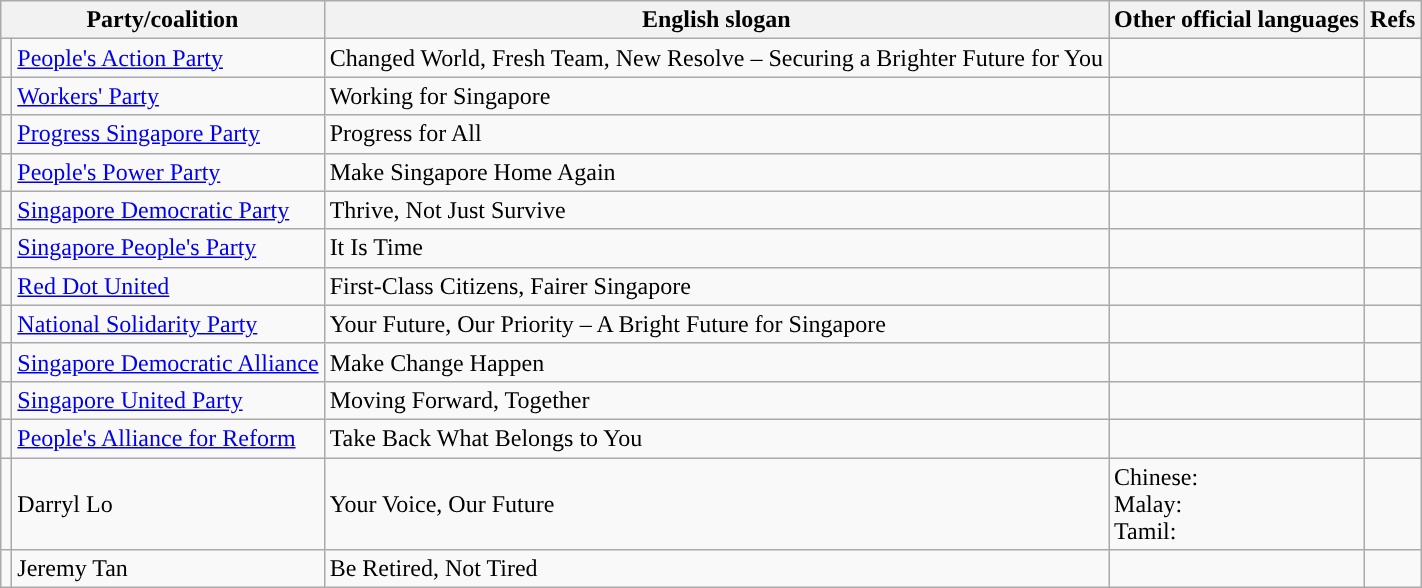<table class="wikitable">
<tr>
<th colspan="2">Party/coalition</th>
<th>English slogan</th>
<th>Other official languages</th>
<th>Refs<br></th>
</tr>
<tr>
<td style="background: "></td>
<td><a href='#'>People's Action Party</a></td>
<td>Changed World, Fresh Team, New Resolve – Securing a Brighter Future for You</td>
<td></td>
<td></td>
</tr>
<tr>
<td style="background: "></td>
<td><a href='#'>Workers' Party</a></td>
<td>Working for Singapore</td>
<td></td>
<td></td>
</tr>
<tr>
<td style="background: "></td>
<td><a href='#'>Progress Singapore Party</a></td>
<td>Progress for All</td>
<td></td>
<td></td>
</tr>
<tr>
<td style="background: "></td>
<td><a href='#'>People's Power Party</a></td>
<td>Make Singapore Home Again</td>
<td></td>
<td></td>
</tr>
<tr>
<td style="background: "></td>
<td><a href='#'>Singapore Democratic Party</a></td>
<td>Thrive, Not Just Survive</td>
<td></td>
<td></td>
</tr>
<tr>
<td style="background: "></td>
<td><a href='#'>Singapore People's Party</a></td>
<td>It Is Time</td>
<td></td>
<td></td>
</tr>
<tr>
<td style="background: "></td>
<td><a href='#'>Red Dot United</a></td>
<td>First-Class Citizens, Fairer Singapore</td>
<td></td>
<td></td>
</tr>
<tr>
<td style="background: "></td>
<td><a href='#'>National Solidarity Party</a></td>
<td>Your Future, Our Priority – A Bright Future for Singapore</td>
<td></td>
<td></td>
</tr>
<tr>
<td style="background: "></td>
<td><a href='#'>Singapore Democratic Alliance</a></td>
<td>Make Change Happen</td>
<td></td>
<td></td>
</tr>
<tr>
<td style="background: "></td>
<td><a href='#'>Singapore United Party</a></td>
<td>Moving Forward, Together</td>
<td></td>
<td></td>
</tr>
<tr>
<td style="background: "></td>
<td><a href='#'>People's Alliance for Reform</a></td>
<td>Take Back What Belongs to You</td>
<td></td>
<td></td>
</tr>
<tr>
<td style="background: "></td>
<td>Darryl Lo</td>
<td>Your Voice, Our Future</td>
<td>Chinese: <br>Malay: <br>Tamil: </td>
<td></td>
</tr>
<tr>
<td style="background: "></td>
<td>Jeremy Tan</td>
<td>Be Retired, Not Tired</td>
<td></td>
<td></td>
</tr>
</table>
